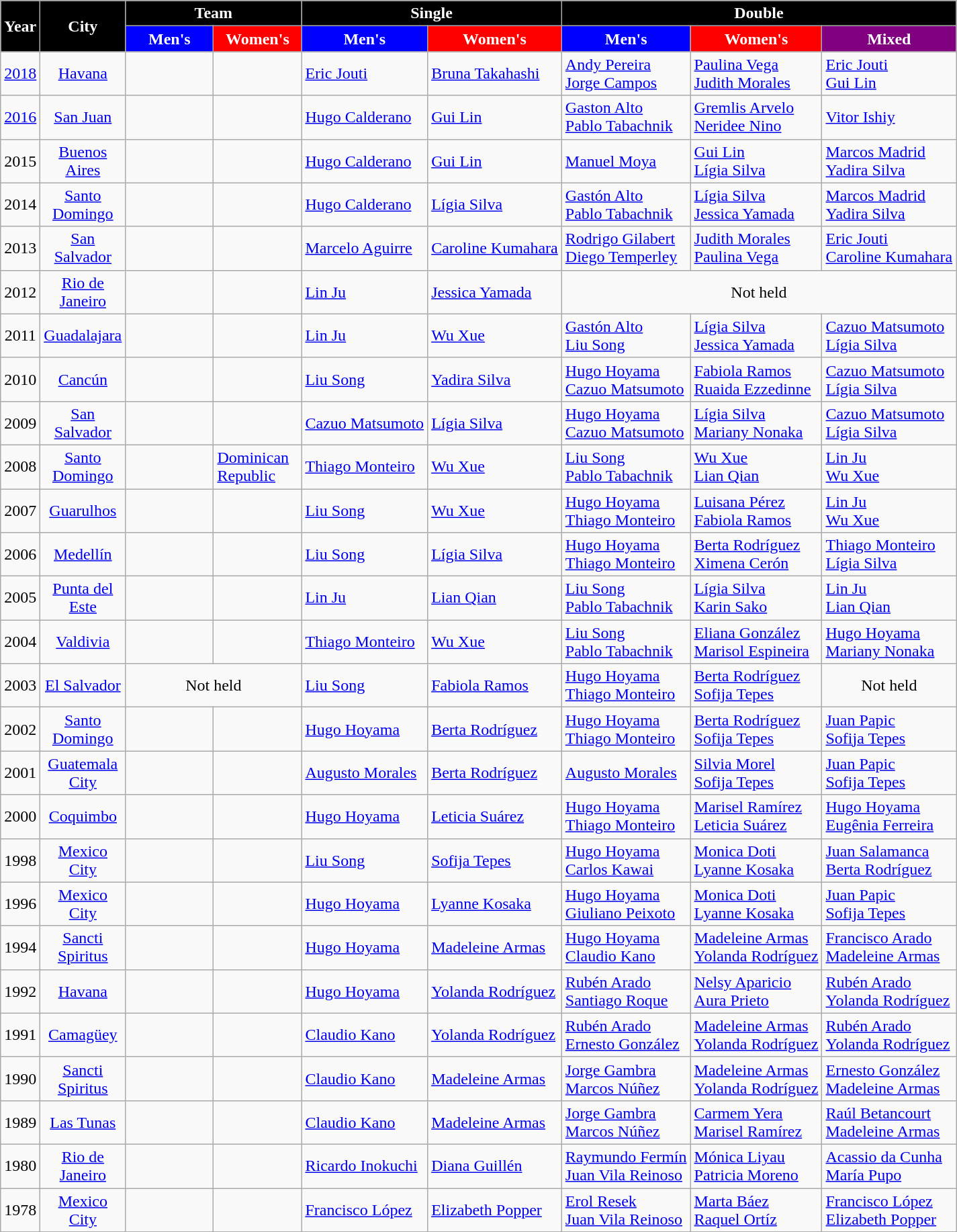<table class="wikitable" width="auto">
<tr>
<th rowspan=2 width="30" style="background:black; color:white">Year</th>
<th rowspan=2 width="70" style="background:black; color:white">City</th>
<th colspan=2 width="160" style="background:black; color:white">Team</th>
<th colspan=2 width="250" style="background:black; color:white">Single</th>
<th colspan=3 width="250" style="background:black; color:white">Double</th>
</tr>
<tr>
<td width="80" style="background:blue; color:white" align="center"><strong>Men's</strong></td>
<td width="80" style="background:red; color:white" align="center"><strong>Women's</strong></td>
<th style="background:blue; color:white" align="center"><strong>Men's</strong></th>
<th style="background:red; color:white" align="center"><strong>Women's</strong></th>
<th style="background:blue; color:white" align="center"><strong>Men's</strong></th>
<th style="background:red; color:white" align="center"><strong>Women's</strong></th>
<th style="background:purple; color:white" align="center"><strong>Mixed</strong></th>
</tr>
<tr>
<td align="center"><a href='#'>2018</a></td>
<td align="center"><a href='#'>Havana</a></td>
<td></td>
<td></td>
<td> <a href='#'>Eric Jouti</a></td>
<td> <a href='#'>Bruna Takahashi</a></td>
<td> <a href='#'>Andy Pereira</a><br> <a href='#'>Jorge Campos</a></td>
<td> <a href='#'>Paulina Vega</a><br> <a href='#'>Judith Morales</a></td>
<td> <a href='#'>Eric Jouti</a><br> <a href='#'>Gui Lin</a></td>
</tr>
<tr>
<td align="center"><a href='#'>2016</a></td>
<td align="center"><a href='#'>San Juan</a></td>
<td></td>
<td></td>
<td> <a href='#'>Hugo Calderano</a></td>
<td> <a href='#'>Gui Lin</a></td>
<td> <a href='#'>Gaston Alto</a><br> <a href='#'>Pablo Tabachnik</a></td>
<td> <a href='#'>Gremlis Arvelo</a><br> <a href='#'>Neridee Nino</a></td>
<td> <a href='#'>Vitor Ishiy</a><br></td>
</tr>
<tr>
<td align="center">2015</td>
<td align="center"><a href='#'>Buenos Aires</a></td>
<td></td>
<td></td>
<td> <a href='#'>Hugo Calderano</a></td>
<td> <a href='#'>Gui Lin</a></td>
<td> <a href='#'>Manuel Moya</a><br></td>
<td> <a href='#'>Gui Lin</a><br> <a href='#'>Lígia Silva</a></td>
<td> <a href='#'>Marcos Madrid</a><br> <a href='#'>Yadira Silva</a></td>
</tr>
<tr>
<td align="center">2014</td>
<td align="center"><a href='#'>Santo Domingo</a></td>
<td></td>
<td></td>
<td> <a href='#'>Hugo Calderano</a></td>
<td> <a href='#'>Lígia Silva</a></td>
<td> <a href='#'>Gastón Alto</a><br> <a href='#'>Pablo Tabachnik</a></td>
<td> <a href='#'>Lígia Silva</a><br> <a href='#'>Jessica Yamada</a></td>
<td> <a href='#'>Marcos Madrid</a><br> <a href='#'>Yadira Silva</a></td>
</tr>
<tr>
<td align="center">2013</td>
<td align="center"><a href='#'>San Salvador</a></td>
<td></td>
<td></td>
<td> <a href='#'>Marcelo Aguirre</a></td>
<td> <a href='#'>Caroline Kumahara</a></td>
<td> <a href='#'>Rodrigo Gilabert</a><br> <a href='#'>Diego Temperley</a></td>
<td> <a href='#'>Judith Morales</a><br> <a href='#'>Paulina Vega</a></td>
<td> <a href='#'>Eric Jouti</a><br> <a href='#'>Caroline Kumahara</a></td>
</tr>
<tr>
<td align="center">2012</td>
<td align="center"><a href='#'>Rio de Janeiro</a></td>
<td></td>
<td></td>
<td> <a href='#'>Lin Ju</a></td>
<td> <a href='#'>Jessica Yamada</a></td>
<td colspan=3 align=center>Not held</td>
</tr>
<tr>
<td align="center">2011</td>
<td align="center"><a href='#'>Guadalajara</a></td>
<td></td>
<td></td>
<td> <a href='#'>Lin Ju</a></td>
<td> <a href='#'>Wu Xue</a></td>
<td> <a href='#'>Gastón Alto</a><br> <a href='#'>Liu Song</a></td>
<td> <a href='#'>Lígia Silva</a><br> <a href='#'>Jessica Yamada</a></td>
<td> <a href='#'>Cazuo Matsumoto</a><br> <a href='#'>Lígia Silva</a></td>
</tr>
<tr>
<td align="center">2010</td>
<td align="center"><a href='#'>Cancún</a></td>
<td></td>
<td></td>
<td> <a href='#'>Liu Song</a></td>
<td> <a href='#'>Yadira Silva</a></td>
<td> <a href='#'>Hugo Hoyama</a> <br> <a href='#'>Cazuo Matsumoto</a></td>
<td> <a href='#'>Fabiola Ramos</a><br> <a href='#'>Ruaida Ezzedinne</a></td>
<td> <a href='#'>Cazuo Matsumoto</a><br> <a href='#'>Lígia Silva</a></td>
</tr>
<tr>
<td align="center">2009</td>
<td align="center"><a href='#'>San Salvador</a></td>
<td></td>
<td></td>
<td> <a href='#'>Cazuo Matsumoto</a></td>
<td> <a href='#'>Lígia Silva</a></td>
<td> <a href='#'>Hugo Hoyama</a><br> <a href='#'>Cazuo Matsumoto</a></td>
<td> <a href='#'>Lígia Silva</a><br> <a href='#'>Mariany Nonaka</a></td>
<td> <a href='#'>Cazuo Matsumoto</a><br> <a href='#'>Lígia Silva</a></td>
</tr>
<tr>
<td align="center">2008</td>
<td align="center"><a href='#'>Santo Domingo</a></td>
<td></td>
<td> <a href='#'>Dominican</a> <a href='#'>Republic</a></td>
<td> <a href='#'>Thiago Monteiro</a></td>
<td> <a href='#'>Wu Xue</a></td>
<td> <a href='#'>Liu Song</a><br> <a href='#'>Pablo Tabachnik</a></td>
<td> <a href='#'>Wu Xue</a><br> <a href='#'>Lian Qian</a></td>
<td> <a href='#'>Lin Ju</a><br> <a href='#'>Wu Xue</a></td>
</tr>
<tr>
<td align="center">2007</td>
<td align="center"><a href='#'>Guarulhos</a></td>
<td></td>
<td></td>
<td> <a href='#'>Liu Song</a></td>
<td> <a href='#'>Wu Xue</a></td>
<td> <a href='#'>Hugo Hoyama</a><br> <a href='#'>Thiago Monteiro</a></td>
<td> <a href='#'>Luisana Pérez</a><br> <a href='#'>Fabiola Ramos</a></td>
<td> <a href='#'>Lin Ju</a><br> <a href='#'>Wu Xue</a></td>
</tr>
<tr>
<td align="center">2006</td>
<td align="center"><a href='#'>Medellín</a></td>
<td></td>
<td></td>
<td> <a href='#'>Liu Song</a></td>
<td> <a href='#'>Lígia Silva</a></td>
<td> <a href='#'>Hugo Hoyama</a><br> <a href='#'>Thiago Monteiro</a></td>
<td> <a href='#'>Berta Rodríguez</a><br> <a href='#'>Ximena Cerón</a></td>
<td> <a href='#'>Thiago Monteiro</a><br> <a href='#'>Lígia Silva</a></td>
</tr>
<tr>
<td align="center">2005</td>
<td align="center"><a href='#'>Punta del Este</a></td>
<td></td>
<td></td>
<td> <a href='#'>Lin Ju</a></td>
<td> <a href='#'>Lian Qian</a></td>
<td> <a href='#'>Liu Song</a><br> <a href='#'>Pablo Tabachnik</a></td>
<td> <a href='#'>Lígia Silva</a><br> <a href='#'>Karin Sako</a></td>
<td> <a href='#'>Lin Ju</a><br> <a href='#'>Lian Qian</a></td>
</tr>
<tr>
<td align="center">2004</td>
<td align="center"><a href='#'>Valdivia</a></td>
<td></td>
<td></td>
<td> <a href='#'>Thiago Monteiro</a></td>
<td> <a href='#'>Wu Xue</a></td>
<td> <a href='#'>Liu Song</a><br> <a href='#'>Pablo Tabachnik</a></td>
<td> <a href='#'>Eliana González</a><br> <a href='#'>Marisol Espineira</a></td>
<td> <a href='#'>Hugo Hoyama</a><br> <a href='#'>Mariany Nonaka</a></td>
</tr>
<tr>
<td align="center">2003</td>
<td align="center"><a href='#'>El Salvador</a></td>
<td colspan=2 align=center>Not held</td>
<td> <a href='#'>Liu Song</a></td>
<td> <a href='#'>Fabiola Ramos</a></td>
<td> <a href='#'>Hugo Hoyama</a><br> <a href='#'>Thiago Monteiro</a></td>
<td> <a href='#'>Berta Rodríguez</a><br> <a href='#'>Sofija Tepes</a></td>
<td colspan=1 align=center>Not held</td>
</tr>
<tr>
<td align="center">2002</td>
<td align="center"><a href='#'>Santo Domingo</a></td>
<td></td>
<td></td>
<td> <a href='#'>Hugo Hoyama</a></td>
<td> <a href='#'>Berta Rodríguez</a></td>
<td> <a href='#'>Hugo Hoyama</a><br> <a href='#'>Thiago Monteiro</a></td>
<td> <a href='#'>Berta Rodríguez</a><br> <a href='#'>Sofija Tepes</a></td>
<td> <a href='#'>Juan Papic</a><br> <a href='#'>Sofija Tepes</a></td>
</tr>
<tr>
<td align="center">2001</td>
<td align="center"><a href='#'>Guatemala City</a></td>
<td></td>
<td></td>
<td> <a href='#'>Augusto Morales</a></td>
<td> <a href='#'>Berta Rodríguez</a></td>
<td> <a href='#'>Augusto Morales</a><br></td>
<td> <a href='#'>Silvia Morel</a><br> <a href='#'>Sofija Tepes</a></td>
<td> <a href='#'>Juan Papic</a><br> <a href='#'>Sofija Tepes</a></td>
</tr>
<tr>
<td align="center">2000</td>
<td align="center"><a href='#'>Coquimbo</a></td>
<td></td>
<td></td>
<td> <a href='#'>Hugo Hoyama</a></td>
<td> <a href='#'>Leticia Suárez</a></td>
<td> <a href='#'>Hugo Hoyama</a><br> <a href='#'>Thiago Monteiro</a></td>
<td> <a href='#'>Marisel Ramírez</a><br> <a href='#'>Leticia Suárez</a></td>
<td> <a href='#'>Hugo Hoyama</a><br> <a href='#'>Eugênia Ferreira</a></td>
</tr>
<tr>
<td align="center">1998</td>
<td align="center"><a href='#'>Mexico City</a></td>
<td></td>
<td></td>
<td> <a href='#'>Liu Song</a></td>
<td> <a href='#'>Sofija Tepes</a></td>
<td> <a href='#'>Hugo Hoyama</a><br> <a href='#'>Carlos Kawai</a></td>
<td> <a href='#'>Monica Doti</a><br> <a href='#'>Lyanne Kosaka</a></td>
<td> <a href='#'>Juan Salamanca</a><br> <a href='#'>Berta Rodríguez</a></td>
</tr>
<tr>
<td align="center">1996</td>
<td align="center"><a href='#'>Mexico City</a></td>
<td></td>
<td></td>
<td> <a href='#'>Hugo Hoyama</a></td>
<td> <a href='#'>Lyanne Kosaka</a></td>
<td> <a href='#'>Hugo Hoyama</a><br> <a href='#'>Giuliano Peixoto</a></td>
<td> <a href='#'>Monica Doti</a><br> <a href='#'>Lyanne Kosaka</a></td>
<td> <a href='#'>Juan Papic</a><br> <a href='#'>Sofija Tepes</a></td>
</tr>
<tr>
<td align="center">1994</td>
<td align="center"><a href='#'>Sancti Spiritus</a></td>
<td></td>
<td></td>
<td> <a href='#'>Hugo Hoyama</a></td>
<td> <a href='#'>Madeleine Armas</a></td>
<td> <a href='#'>Hugo Hoyama</a><br> <a href='#'>Claudio Kano</a></td>
<td> <a href='#'>Madeleine Armas</a><br> <a href='#'>Yolanda Rodríguez</a></td>
<td> <a href='#'>Francisco Arado</a><br> <a href='#'>Madeleine Armas</a></td>
</tr>
<tr>
<td align="center">1992</td>
<td align="center"><a href='#'>Havana</a></td>
<td></td>
<td></td>
<td> <a href='#'>Hugo Hoyama</a></td>
<td> <a href='#'>Yolanda Rodríguez</a></td>
<td> <a href='#'>Rubén Arado</a><br> <a href='#'>Santiago Roque</a></td>
<td> <a href='#'>Nelsy Aparicio</a><br> <a href='#'>Aura Prieto</a></td>
<td> <a href='#'>Rubén Arado</a><br> <a href='#'>Yolanda Rodríguez</a></td>
</tr>
<tr>
<td align="center">1991</td>
<td align="center"><a href='#'>Camagüey</a></td>
<td></td>
<td></td>
<td> <a href='#'>Claudio Kano</a></td>
<td> <a href='#'>Yolanda Rodríguez</a></td>
<td> <a href='#'>Rubén Arado</a><br> <a href='#'>Ernesto González</a></td>
<td> <a href='#'>Madeleine Armas</a><br> <a href='#'>Yolanda Rodríguez</a></td>
<td> <a href='#'>Rubén Arado</a><br> <a href='#'>Yolanda Rodríguez</a></td>
</tr>
<tr>
<td align="center">1990</td>
<td align="center"><a href='#'>Sancti Spiritus</a></td>
<td></td>
<td></td>
<td> <a href='#'>Claudio Kano</a></td>
<td> <a href='#'>Madeleine Armas</a></td>
<td> <a href='#'>Jorge Gambra</a><br> <a href='#'>Marcos Núñez</a></td>
<td> <a href='#'>Madeleine Armas</a><br> <a href='#'>Yolanda Rodríguez</a></td>
<td> <a href='#'>Ernesto González</a><br> <a href='#'>Madeleine Armas</a></td>
</tr>
<tr>
<td align="center">1989</td>
<td align="center"><a href='#'>Las Tunas</a></td>
<td></td>
<td></td>
<td> <a href='#'>Claudio Kano</a></td>
<td> <a href='#'>Madeleine Armas</a></td>
<td> <a href='#'>Jorge Gambra</a><br> <a href='#'>Marcos Núñez</a></td>
<td> <a href='#'>Carmem Yera</a><br> <a href='#'>Marisel Ramírez</a></td>
<td> <a href='#'>Raúl Betancourt</a><br> <a href='#'>Madeleine Armas</a></td>
</tr>
<tr>
<td align="center">1980</td>
<td align="center"><a href='#'>Rio de Janeiro</a></td>
<td></td>
<td></td>
<td> <a href='#'>Ricardo Inokuchi</a></td>
<td> <a href='#'>Diana Guillén</a></td>
<td> <a href='#'>Raymundo Fermín</a><br> <a href='#'>Juan Vila Reinoso</a></td>
<td> <a href='#'>Mónica Liyau</a><br> <a href='#'>Patricia Moreno</a></td>
<td> <a href='#'>Acassio da Cunha</a><br> <a href='#'>María Pupo</a></td>
</tr>
<tr>
<td align="center">1978</td>
<td align="center"><a href='#'>Mexico City</a></td>
<td></td>
<td></td>
<td> <a href='#'>Francisco López</a></td>
<td> <a href='#'>Elizabeth Popper</a></td>
<td> <a href='#'>Erol Resek</a><br> <a href='#'>Juan Vila Reinoso</a></td>
<td> <a href='#'>Marta Báez</a><br> <a href='#'>Raquel Ortíz</a></td>
<td> <a href='#'>Francisco López</a><br> <a href='#'>Elizabeth Popper</a></td>
</tr>
</table>
